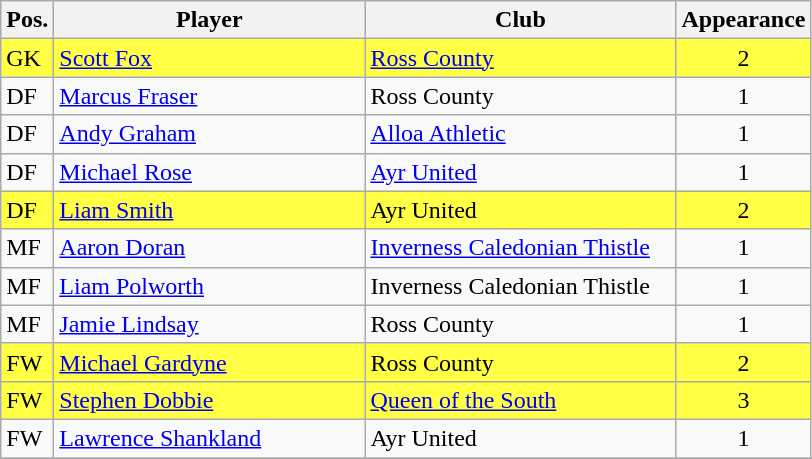<table class="wikitable">
<tr>
<th>Pos.</th>
<th>Player</th>
<th>Club</th>
<th>Appearance</th>
</tr>
<tr style="background:#ffff44;">
<td>GK</td>
<td style="width:200px;"><a href='#'>Scott Fox</a> </td>
<td style="width:200px;"><a href='#'>Ross County</a></td>
<td align="center">2</td>
</tr>
<tr>
<td>DF</td>
<td><a href='#'>Marcus Fraser</a></td>
<td>Ross County</td>
<td align="center">1</td>
</tr>
<tr>
<td>DF</td>
<td><a href='#'>Andy Graham</a></td>
<td><a href='#'>Alloa Athletic</a></td>
<td align="center">1</td>
</tr>
<tr>
<td>DF</td>
<td><a href='#'>Michael Rose</a></td>
<td><a href='#'>Ayr United</a></td>
<td align="center">1</td>
</tr>
<tr style="background:#ffff44;">
<td>DF</td>
<td><a href='#'>Liam Smith</a> </td>
<td>Ayr United</td>
<td align="center">2</td>
</tr>
<tr>
<td>MF</td>
<td><a href='#'>Aaron Doran</a></td>
<td><a href='#'>Inverness Caledonian Thistle</a></td>
<td align="center">1</td>
</tr>
<tr>
<td>MF</td>
<td><a href='#'>Liam Polworth</a></td>
<td>Inverness Caledonian Thistle</td>
<td align="center">1</td>
</tr>
<tr>
<td>MF</td>
<td><a href='#'>Jamie Lindsay</a></td>
<td>Ross County</td>
<td align="center">1</td>
</tr>
<tr style="background:#ffff44;">
<td>FW</td>
<td><a href='#'>Michael Gardyne</a> </td>
<td>Ross County</td>
<td align="center">2</td>
</tr>
<tr style="background:#ffff44;">
<td>FW</td>
<td><a href='#'>Stephen Dobbie</a> </td>
<td><a href='#'>Queen of the South</a></td>
<td align="center">3</td>
</tr>
<tr>
<td>FW</td>
<td><a href='#'>Lawrence Shankland</a></td>
<td>Ayr United</td>
<td align="center">1</td>
</tr>
<tr>
</tr>
</table>
